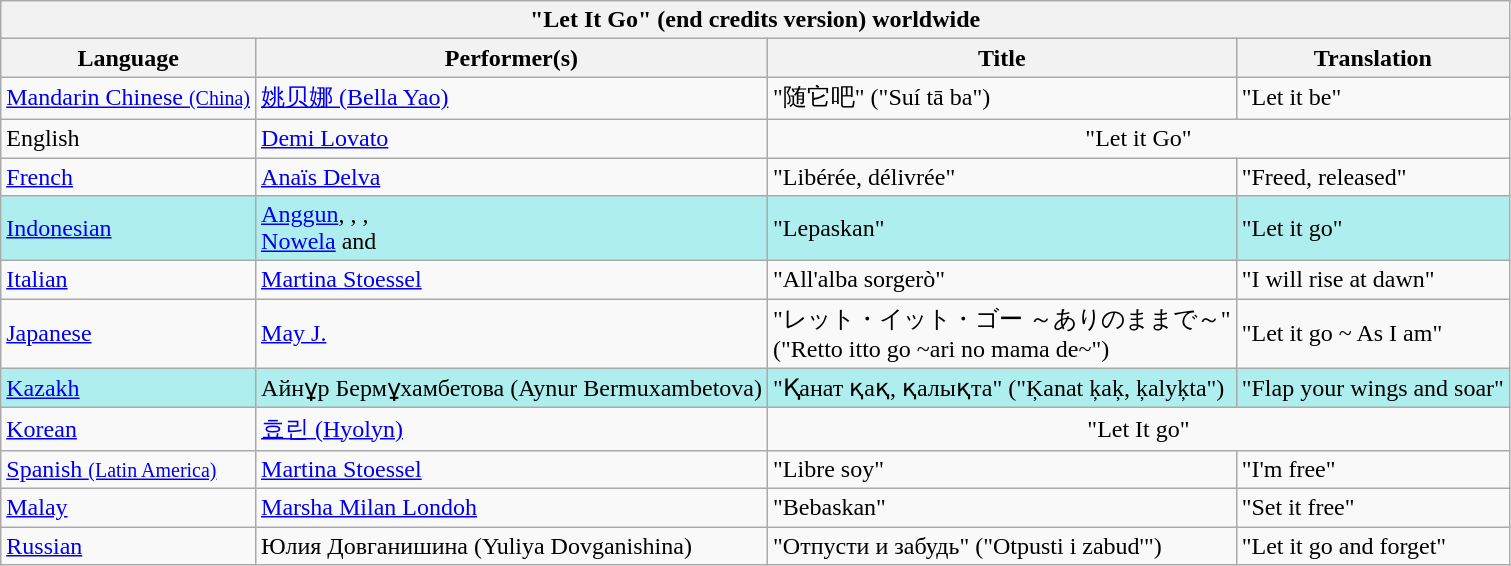<table class="wikitable collapsible collapsed">
<tr>
<th colspan="4">"Let It Go" (end credits version) worldwide</th>
</tr>
<tr>
<th>Language</th>
<th>Performer(s)</th>
<th>Title</th>
<th>Translation</th>
</tr>
<tr>
<td><a href='#'>Mandarin Chinese <small>(China)</small></a></td>
<td><a href='#'>姚贝娜 (Bella Yao)</a></td>
<td>"随它吧" ("Suí tā ba")</td>
<td>"Let it be"</td>
</tr>
<tr>
<td>English</td>
<td><a href='#'>Demi Lovato</a></td>
<td style="text-align:center;" colspan="2">"Let it Go"</td>
</tr>
<tr>
<td><a href='#'>French</a></td>
<td><a href='#'>Anaïs Delva</a></td>
<td>"Libérée, délivrée"</td>
<td>"Freed, released"</td>
</tr>
<tr>
<td style="background:PaleTurquoise"><a href='#'>Indonesian</a></td>
<td style="background:PaleTurquoise"><a href='#'>Anggun</a>, , ,<br><a href='#'>Nowela</a> and </td>
<td style="background:PaleTurquoise">"Lepaskan"</td>
<td style="background:PaleTurquoise">"Let it go"</td>
</tr>
<tr>
<td><a href='#'>Italian</a></td>
<td><a href='#'>Martina Stoessel</a></td>
<td>"All'alba sorgerò"</td>
<td>"I will rise at dawn"</td>
</tr>
<tr>
<td><a href='#'>Japanese</a></td>
<td><a href='#'>May J.</a></td>
<td>"レット・イット・ゴー ～ありのままで～"<br>("Retto itto go ~ari no mama de~")</td>
<td>"Let it go ~ As I am"</td>
</tr>
<tr>
<td style="background:PaleTurquoise"><a href='#'>Kazakh</a></td>
<td style="background:PaleTurquoise">Айнұр Бермұхамбетова (Aynur Bermuxambetova)</td>
<td style="background:PaleTurquoise">"Қанат қақ, қалықта" ("Ķanat ķaķ, ķalyķta")</td>
<td style="background:PaleTurquoise">"Flap your wings and soar"</td>
</tr>
<tr>
<td><a href='#'>Korean</a></td>
<td><a href='#'>효린 (Hyolyn)</a></td>
<td style="text-align:center;" colspan="2">"Let It go"</td>
</tr>
<tr>
<td><a href='#'>Spanish <small>(Latin America)</small></a></td>
<td><a href='#'>Martina Stoessel</a></td>
<td>"Libre soy"</td>
<td>"I'm free"</td>
</tr>
<tr>
<td><a href='#'>Malay</a></td>
<td><a href='#'>Marsha Milan Londoh</a></td>
<td>"Bebaskan"</td>
<td>"Set it free"</td>
</tr>
<tr>
<td><a href='#'>Russian</a></td>
<td>Юлия Довганишина (Yuliya Dovganishina)</td>
<td>"Отпусти и забудь" ("Otpusti i zabud'")</td>
<td>"Let it go and forget"</td>
</tr>
</table>
